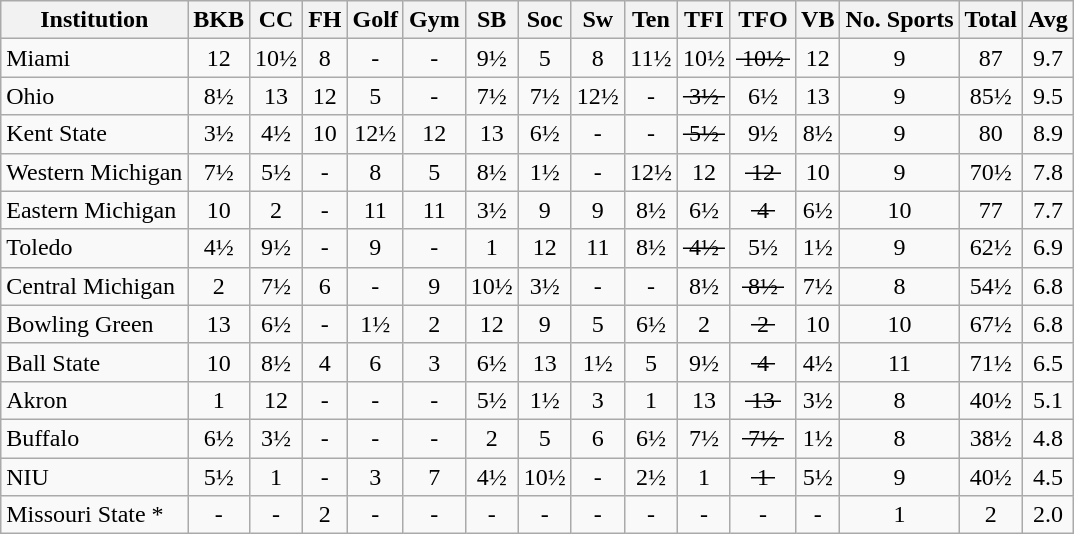<table class="wikitable" style="text-align:center;">
<tr>
<th>Institution</th>
<th>BKB</th>
<th>CC</th>
<th>FH</th>
<th>Golf</th>
<th>Gym</th>
<th>SB</th>
<th>Soc</th>
<th>Sw</th>
<th>Ten</th>
<th>TFI</th>
<th>TFO</th>
<th>VB</th>
<th>No. Sports</th>
<th>Total</th>
<th>Avg</th>
</tr>
<tr>
<td align=left>Miami</td>
<td>12</td>
<td>10½</td>
<td>8</td>
<td>-</td>
<td>-</td>
<td>9½</td>
<td>5</td>
<td>8</td>
<td>11½</td>
<td>10½</td>
<td><s> 10½ </s></td>
<td>12</td>
<td>9</td>
<td>87</td>
<td>9.7</td>
</tr>
<tr>
<td align=left>Ohio</td>
<td>8½</td>
<td>13</td>
<td>12</td>
<td>5</td>
<td>-</td>
<td>7½</td>
<td>7½</td>
<td>12½</td>
<td>-</td>
<td><s> 3½ </s></td>
<td>6½</td>
<td>13</td>
<td>9</td>
<td>85½</td>
<td>9.5</td>
</tr>
<tr>
<td align=left>Kent State</td>
<td>3½</td>
<td>4½</td>
<td>10</td>
<td>12½</td>
<td>12</td>
<td>13</td>
<td>6½</td>
<td>-</td>
<td>-</td>
<td><s> 5½ </s></td>
<td>9½</td>
<td>8½</td>
<td>9</td>
<td>80</td>
<td>8.9</td>
</tr>
<tr>
<td align=left>Western Michigan</td>
<td>7½</td>
<td>5½</td>
<td>-</td>
<td>8</td>
<td>5</td>
<td>8½</td>
<td>1½</td>
<td>-</td>
<td>12½</td>
<td>12</td>
<td><s> 12 </s></td>
<td>10</td>
<td>9</td>
<td>70½</td>
<td>7.8</td>
</tr>
<tr>
<td align=left>Eastern Michigan</td>
<td>10</td>
<td>2</td>
<td>-</td>
<td>11</td>
<td>11</td>
<td>3½</td>
<td>9</td>
<td>9</td>
<td>8½</td>
<td>6½</td>
<td><s> 4 </s></td>
<td>6½</td>
<td>10</td>
<td>77</td>
<td>7.7</td>
</tr>
<tr>
<td align=left>Toledo</td>
<td>4½</td>
<td>9½</td>
<td>-</td>
<td>9</td>
<td>-</td>
<td>1</td>
<td>12</td>
<td>11</td>
<td>8½</td>
<td><s> 4½ </s></td>
<td>5½</td>
<td>1½</td>
<td>9</td>
<td>62½</td>
<td>6.9</td>
</tr>
<tr>
<td align=left>Central Michigan</td>
<td>2</td>
<td>7½</td>
<td>6</td>
<td>-</td>
<td>9</td>
<td>10½</td>
<td>3½</td>
<td>-</td>
<td>-</td>
<td>8½</td>
<td><s> 8½ </s></td>
<td>7½</td>
<td>8</td>
<td>54½</td>
<td>6.8</td>
</tr>
<tr>
<td align=left>Bowling Green</td>
<td>13</td>
<td>6½</td>
<td>-</td>
<td>1½</td>
<td>2</td>
<td>12</td>
<td>9</td>
<td>5</td>
<td>6½</td>
<td>2</td>
<td><s> 2 </s></td>
<td>10</td>
<td>10</td>
<td>67½</td>
<td>6.8</td>
</tr>
<tr>
<td align=left>Ball State</td>
<td>10</td>
<td>8½</td>
<td>4</td>
<td>6</td>
<td>3</td>
<td>6½</td>
<td>13</td>
<td>1½</td>
<td>5</td>
<td>9½</td>
<td><s> 4 </s></td>
<td>4½</td>
<td>11</td>
<td>71½</td>
<td>6.5</td>
</tr>
<tr>
<td align=left>Akron</td>
<td>1</td>
<td>12</td>
<td>-</td>
<td>-</td>
<td>-</td>
<td>5½</td>
<td>1½</td>
<td>3</td>
<td>1</td>
<td>13</td>
<td><s> 13 </s></td>
<td>3½</td>
<td>8</td>
<td>40½</td>
<td>5.1</td>
</tr>
<tr>
<td align=left>Buffalo</td>
<td>6½</td>
<td>3½</td>
<td>-</td>
<td>-</td>
<td>-</td>
<td>2</td>
<td>5</td>
<td>6</td>
<td>6½</td>
<td>7½</td>
<td><s> 7½ </s></td>
<td>1½</td>
<td>8</td>
<td>38½</td>
<td>4.8</td>
</tr>
<tr>
<td align=left>NIU</td>
<td>5½</td>
<td>1</td>
<td>-</td>
<td>3</td>
<td>7</td>
<td>4½</td>
<td>10½</td>
<td>-</td>
<td>2½</td>
<td>1</td>
<td><s> 1 </s></td>
<td>5½</td>
<td>9</td>
<td>40½</td>
<td>4.5</td>
</tr>
<tr>
<td align=left>Missouri State *</td>
<td>-</td>
<td>-</td>
<td>2</td>
<td>-</td>
<td>-</td>
<td>-</td>
<td>-</td>
<td>-</td>
<td>-</td>
<td>-</td>
<td>-</td>
<td>-</td>
<td>1</td>
<td>2</td>
<td>2.0</td>
</tr>
</table>
